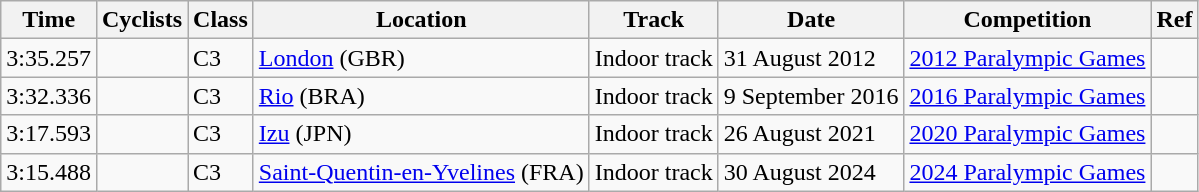<table class="wikitable">
<tr align="left">
<th>Time</th>
<th>Cyclists</th>
<th>Class</th>
<th>Location</th>
<th>Track</th>
<th>Date</th>
<th>Competition</th>
<th>Ref</th>
</tr>
<tr>
<td>3:35.257</td>
<td></td>
<td>C3</td>
<td><a href='#'>London</a> (GBR)</td>
<td>Indoor track</td>
<td>31 August 2012</td>
<td><a href='#'>2012 Paralympic Games</a></td>
<td></td>
</tr>
<tr>
<td>3:32.336</td>
<td></td>
<td>C3</td>
<td><a href='#'>Rio</a> (BRA)</td>
<td>Indoor track</td>
<td>9 September 2016</td>
<td><a href='#'>2016 Paralympic Games</a></td>
<td></td>
</tr>
<tr>
<td>3:17.593</td>
<td></td>
<td>C3</td>
<td><a href='#'>Izu</a> (JPN)</td>
<td>Indoor track</td>
<td>26 August 2021</td>
<td><a href='#'>2020 Paralympic Games</a></td>
<td></td>
</tr>
<tr>
<td>3:15.488</td>
<td></td>
<td>C3</td>
<td><a href='#'>Saint-Quentin-en-Yvelines</a> (FRA)</td>
<td>Indoor track</td>
<td>30 August 2024</td>
<td><a href='#'>2024 Paralympic Games</a></td>
<td></td>
</tr>
</table>
